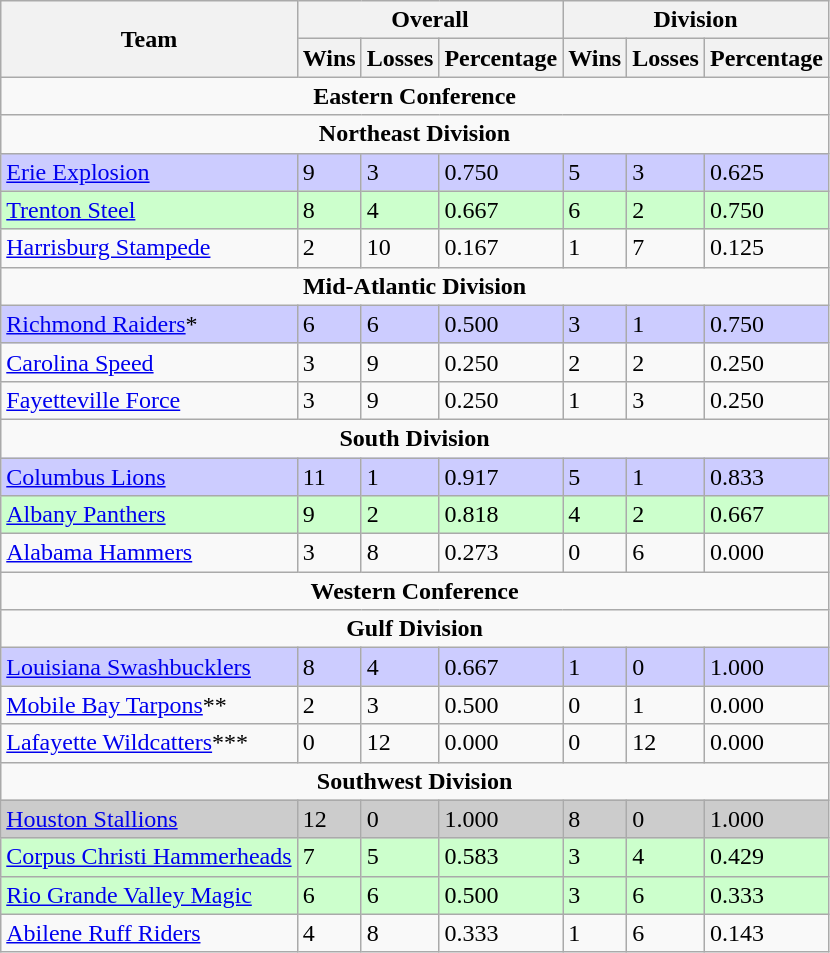<table class="wikitable">
<tr>
<th rowspan="2" align="center">Team</th>
<th colspan="3" align="center">Overall</th>
<th colspan="3" align="center">Division</th>
</tr>
<tr>
<th>Wins</th>
<th>Losses</th>
<th>Percentage</th>
<th>Wins</th>
<th>Losses</th>
<th>Percentage</th>
</tr>
<tr>
<td colspan="7" align="center"><strong>Eastern Conference</strong></td>
</tr>
<tr>
<td colspan="7" align="center"><strong>Northeast Division</strong></td>
</tr>
<tr bgcolor=#ccccff>
<td><a href='#'>Erie Explosion</a></td>
<td>9</td>
<td>3</td>
<td>0.750</td>
<td>5</td>
<td>3</td>
<td>0.625</td>
</tr>
<tr bgcolor=#ccffcc>
<td><a href='#'>Trenton Steel</a></td>
<td>8</td>
<td>4</td>
<td>0.667</td>
<td>6</td>
<td>2</td>
<td>0.750</td>
</tr>
<tr>
<td><a href='#'>Harrisburg Stampede</a></td>
<td>2</td>
<td>10</td>
<td>0.167</td>
<td>1</td>
<td>7</td>
<td>0.125</td>
</tr>
<tr>
<td colspan="7" align="center"><strong>Mid-Atlantic Division</strong></td>
</tr>
<tr bgcolor=#ccccff>
<td><a href='#'>Richmond Raiders</a>*</td>
<td>6</td>
<td>6</td>
<td>0.500</td>
<td>3</td>
<td>1</td>
<td>0.750</td>
</tr>
<tr>
<td><a href='#'>Carolina Speed</a></td>
<td>3</td>
<td>9</td>
<td>0.250</td>
<td>2</td>
<td>2</td>
<td>0.250</td>
</tr>
<tr>
<td><a href='#'>Fayetteville Force</a></td>
<td>3</td>
<td>9</td>
<td>0.250</td>
<td>1</td>
<td>3</td>
<td>0.250</td>
</tr>
<tr>
<td colspan="7" align="center"><strong>South Division</strong></td>
</tr>
<tr bgcolor=#ccccff>
<td><a href='#'>Columbus Lions</a></td>
<td>11</td>
<td>1</td>
<td>0.917</td>
<td>5</td>
<td>1</td>
<td>0.833</td>
</tr>
<tr bgcolor=#ccffcc>
<td><a href='#'>Albany Panthers</a></td>
<td>9</td>
<td>2</td>
<td>0.818</td>
<td>4</td>
<td>2</td>
<td>0.667</td>
</tr>
<tr>
<td><a href='#'>Alabama Hammers</a></td>
<td>3</td>
<td>8</td>
<td>0.273</td>
<td>0</td>
<td>6</td>
<td>0.000</td>
</tr>
<tr>
<td colspan="7" align="center"><strong>Western Conference</strong></td>
</tr>
<tr>
<td colspan="7" align="center"><strong>Gulf Division</strong></td>
</tr>
<tr bgcolor=#ccccff>
<td><a href='#'>Louisiana Swashbucklers</a></td>
<td>8</td>
<td>4</td>
<td>0.667</td>
<td>1</td>
<td>0</td>
<td>1.000</td>
</tr>
<tr>
<td><a href='#'>Mobile Bay Tarpons</a>**</td>
<td>2</td>
<td>3</td>
<td>0.500</td>
<td>0</td>
<td>1</td>
<td>0.000</td>
</tr>
<tr>
<td><a href='#'>Lafayette Wildcatters</a>***</td>
<td>0</td>
<td>12</td>
<td>0.000</td>
<td>0</td>
<td>12</td>
<td>0.000</td>
</tr>
<tr>
<td colspan="7" align="center"><strong>Southwest Division</strong></td>
</tr>
<tr bgcolor=#cccccc>
<td><a href='#'>Houston Stallions</a></td>
<td>12</td>
<td>0</td>
<td>1.000</td>
<td>8</td>
<td>0</td>
<td>1.000</td>
</tr>
<tr bgcolor=#ccffcc>
<td><a href='#'>Corpus Christi Hammerheads</a></td>
<td>7</td>
<td>5</td>
<td>0.583</td>
<td>3</td>
<td>4</td>
<td>0.429</td>
</tr>
<tr bgcolor=#ccffcc>
<td><a href='#'>Rio Grande Valley Magic</a></td>
<td>6</td>
<td>6</td>
<td>0.500</td>
<td>3</td>
<td>6</td>
<td>0.333</td>
</tr>
<tr>
<td><a href='#'>Abilene Ruff Riders</a></td>
<td>4</td>
<td>8</td>
<td>0.333</td>
<td>1</td>
<td>6</td>
<td>0.143</td>
</tr>
</table>
